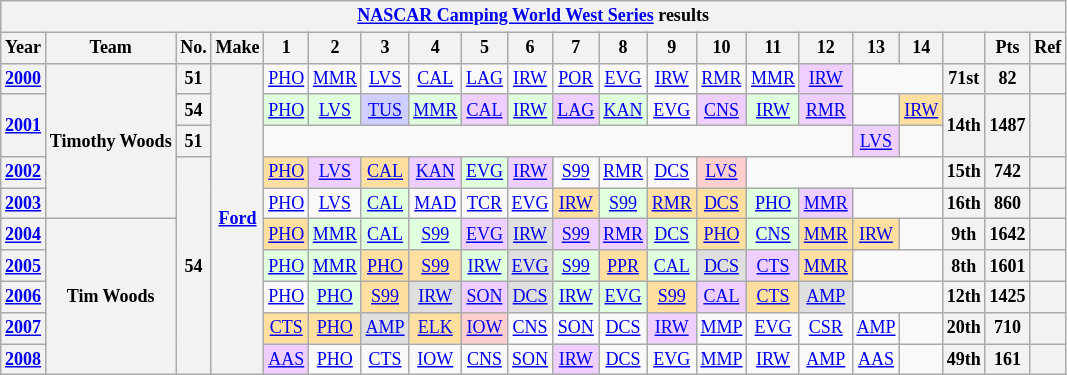<table class="wikitable" style="text-align:center; font-size:75%">
<tr>
<th colspan=23><a href='#'>NASCAR Camping World West Series</a> results</th>
</tr>
<tr>
<th>Year</th>
<th>Team</th>
<th>No.</th>
<th>Make</th>
<th>1</th>
<th>2</th>
<th>3</th>
<th>4</th>
<th>5</th>
<th>6</th>
<th>7</th>
<th>8</th>
<th>9</th>
<th>10</th>
<th>11</th>
<th>12</th>
<th>13</th>
<th>14</th>
<th></th>
<th>Pts</th>
<th>Ref</th>
</tr>
<tr>
<th><a href='#'>2000</a></th>
<th rowspan=5>Timothy Woods</th>
<th>51</th>
<th rowspan=10><a href='#'>Ford</a></th>
<td><a href='#'>PHO</a></td>
<td><a href='#'>MMR</a></td>
<td><a href='#'>LVS</a></td>
<td><a href='#'>CAL</a></td>
<td><a href='#'>LAG</a></td>
<td><a href='#'>IRW</a></td>
<td><a href='#'>POR</a></td>
<td><a href='#'>EVG</a></td>
<td><a href='#'>IRW</a></td>
<td><a href='#'>RMR</a></td>
<td><a href='#'>MMR</a></td>
<td style="background:#EFCFFF;"><a href='#'>IRW</a><br></td>
<td colspan=2></td>
<th>71st</th>
<th>82</th>
<th></th>
</tr>
<tr>
<th rowspan=2><a href='#'>2001</a></th>
<th>54</th>
<td style="background:#DFFFDF;"><a href='#'>PHO</a><br></td>
<td style="background:#DFFFDF;"><a href='#'>LVS</a><br></td>
<td style="background:#CFCFFF;"><a href='#'>TUS</a><br></td>
<td style="background:#DFFFDF;"><a href='#'>MMR</a><br></td>
<td style="background:#EFCFFF;"><a href='#'>CAL</a><br></td>
<td style="background:#DFFFDF;"><a href='#'>IRW</a><br></td>
<td style="background:#EFCFFF;"><a href='#'>LAG</a><br></td>
<td style="background:#DFFFDF;"><a href='#'>KAN</a><br></td>
<td><a href='#'>EVG</a></td>
<td style="background:#EFCFFF;"><a href='#'>CNS</a><br></td>
<td style="background:#DFFFDF;"><a href='#'>IRW</a><br></td>
<td style="background:#EFCFFF;"><a href='#'>RMR</a><br></td>
<td></td>
<td style="background:#FFDF9F;"><a href='#'>IRW</a><br></td>
<th rowspan=2>14th</th>
<th rowspan=2>1487</th>
<th rowspan=2></th>
</tr>
<tr>
<th>51</th>
<td colspan=12></td>
<td style="background:#EFCFFF;"><a href='#'>LVS</a><br></td>
<td></td>
</tr>
<tr>
<th><a href='#'>2002</a></th>
<th rowspan=7>54</th>
<td style="background:#FFDF9F;"><a href='#'>PHO</a><br></td>
<td style="background:#EFCFFF;"><a href='#'>LVS</a><br></td>
<td style="background:#FFDF9F;"><a href='#'>CAL</a><br></td>
<td style="background:#EFCFFF;"><a href='#'>KAN</a><br></td>
<td style="background:#DFFFDF;"><a href='#'>EVG</a><br></td>
<td style="background:#EFCFFF;"><a href='#'>IRW</a><br></td>
<td><a href='#'>S99</a></td>
<td><a href='#'>RMR</a></td>
<td><a href='#'>DCS</a></td>
<td style="background:#FFCFCF;"><a href='#'>LVS</a><br></td>
<td colspan=4></td>
<th>15th</th>
<th>742</th>
<th></th>
</tr>
<tr>
<th><a href='#'>2003</a></th>
<td><a href='#'>PHO</a></td>
<td><a href='#'>LVS</a></td>
<td style="background:#DFFFDF;"><a href='#'>CAL</a><br></td>
<td><a href='#'>MAD</a></td>
<td><a href='#'>TCR</a></td>
<td><a href='#'>EVG</a></td>
<td style="background:#FFDF9F;"><a href='#'>IRW</a><br></td>
<td style="background:#DFFFDF;"><a href='#'>S99</a><br></td>
<td style="background:#FFDF9F;"><a href='#'>RMR</a><br></td>
<td style="background:#FFDF9F;"><a href='#'>DCS</a><br></td>
<td style="background:#DFFFDF;"><a href='#'>PHO</a><br></td>
<td style="background:#EFCFFF;"><a href='#'>MMR</a><br></td>
<td colspan=2></td>
<th>16th</th>
<th>860</th>
<th></th>
</tr>
<tr>
<th><a href='#'>2004</a></th>
<th rowspan=5>Tim Woods</th>
<td style="background:#FFDF9F;"><a href='#'>PHO</a><br></td>
<td style="background:#DFFFDF;"><a href='#'>MMR</a><br></td>
<td style="background:#DFFFDF;"><a href='#'>CAL</a><br></td>
<td style="background:#DFFFDF;"><a href='#'>S99</a><br></td>
<td style="background:#EFCFFF;"><a href='#'>EVG</a><br></td>
<td style="background:#DFDFDF;"><a href='#'>IRW</a><br></td>
<td style="background:#EFCFFF;"><a href='#'>S99</a><br></td>
<td style="background:#EFCFFF;"><a href='#'>RMR</a><br></td>
<td style="background:#DFFFDF;"><a href='#'>DCS</a><br></td>
<td style="background:#FFDF9F;"><a href='#'>PHO</a><br></td>
<td style="background:#DFFFDF;"><a href='#'>CNS</a><br></td>
<td style="background:#FFDF9F;"><a href='#'>MMR</a><br></td>
<td style="background:#FFDF9F;"><a href='#'>IRW</a><br></td>
<td></td>
<th>9th</th>
<th>1642</th>
<th></th>
</tr>
<tr>
<th><a href='#'>2005</a></th>
<td style="background:#DFFFDF;"><a href='#'>PHO</a><br></td>
<td style="background:#DFFFDF;"><a href='#'>MMR</a><br></td>
<td style="background:#FFDF9F;"><a href='#'>PHO</a><br></td>
<td style="background:#FFDF9F;"><a href='#'>S99</a><br></td>
<td style="background:#DFFFDF;"><a href='#'>IRW</a><br></td>
<td style="background:#DFDFDF;"><a href='#'>EVG</a><br></td>
<td style="background:#DFFFDF;"><a href='#'>S99</a><br></td>
<td style="background:#FFDF9F;"><a href='#'>PPR</a><br></td>
<td style="background:#DFFFDF;"><a href='#'>CAL</a><br></td>
<td style="background:#DFDFDF;"><a href='#'>DCS</a><br></td>
<td style="background:#EFCFFF;"><a href='#'>CTS</a><br></td>
<td style="background:#FFDF9F;"><a href='#'>MMR</a><br></td>
<td colspan=2></td>
<th>8th</th>
<th>1601</th>
<th></th>
</tr>
<tr>
<th><a href='#'>2006</a></th>
<td><a href='#'>PHO</a></td>
<td style="background:#DFFFDF;"><a href='#'>PHO</a><br></td>
<td style="background:#FFDF9F;"><a href='#'>S99</a><br></td>
<td style="background:#DFDFDF;"><a href='#'>IRW</a><br></td>
<td style="background:#EFCFFF;"><a href='#'>SON</a><br></td>
<td style="background:#DFDFDF;"><a href='#'>DCS</a><br></td>
<td style="background:#DFFFDF;"><a href='#'>IRW</a><br></td>
<td style="background:#DFFFDF;"><a href='#'>EVG</a><br></td>
<td style="background:#FFDF9F;"><a href='#'>S99</a><br></td>
<td style="background:#EFCFFF;"><a href='#'>CAL</a><br></td>
<td style="background:#FFDF9F;"><a href='#'>CTS</a><br></td>
<td style="background:#DFDFDF;"><a href='#'>AMP</a><br></td>
<td colspan=2></td>
<th>12th</th>
<th>1425</th>
<th></th>
</tr>
<tr>
<th><a href='#'>2007</a></th>
<td style="background:#FFDF9F;"><a href='#'>CTS</a><br></td>
<td style="background:#FFDF9F;"><a href='#'>PHO</a><br></td>
<td style="background:#DFDFDF;"><a href='#'>AMP</a><br></td>
<td style="background:#FFDF9F;"><a href='#'>ELK</a><br></td>
<td style="background:#FFCFCF;"><a href='#'>IOW</a><br></td>
<td><a href='#'>CNS</a></td>
<td><a href='#'>SON</a></td>
<td><a href='#'>DCS</a></td>
<td style="background:#EFCFFF;"><a href='#'>IRW</a><br></td>
<td><a href='#'>MMP</a></td>
<td><a href='#'>EVG</a></td>
<td><a href='#'>CSR</a></td>
<td><a href='#'>AMP</a></td>
<td></td>
<th>20th</th>
<th>710</th>
<th></th>
</tr>
<tr>
<th><a href='#'>2008</a></th>
<td style="background:#EFCFFF;"><a href='#'>AAS</a><br></td>
<td><a href='#'>PHO</a></td>
<td><a href='#'>CTS</a></td>
<td><a href='#'>IOW</a></td>
<td><a href='#'>CNS</a></td>
<td><a href='#'>SON</a></td>
<td style="background:#EFCFFF;"><a href='#'>IRW</a><br></td>
<td><a href='#'>DCS</a></td>
<td><a href='#'>EVG</a></td>
<td><a href='#'>MMP</a></td>
<td><a href='#'>IRW</a></td>
<td><a href='#'>AMP</a></td>
<td><a href='#'>AAS</a></td>
<td></td>
<th>49th</th>
<th>161</th>
<th></th>
</tr>
</table>
